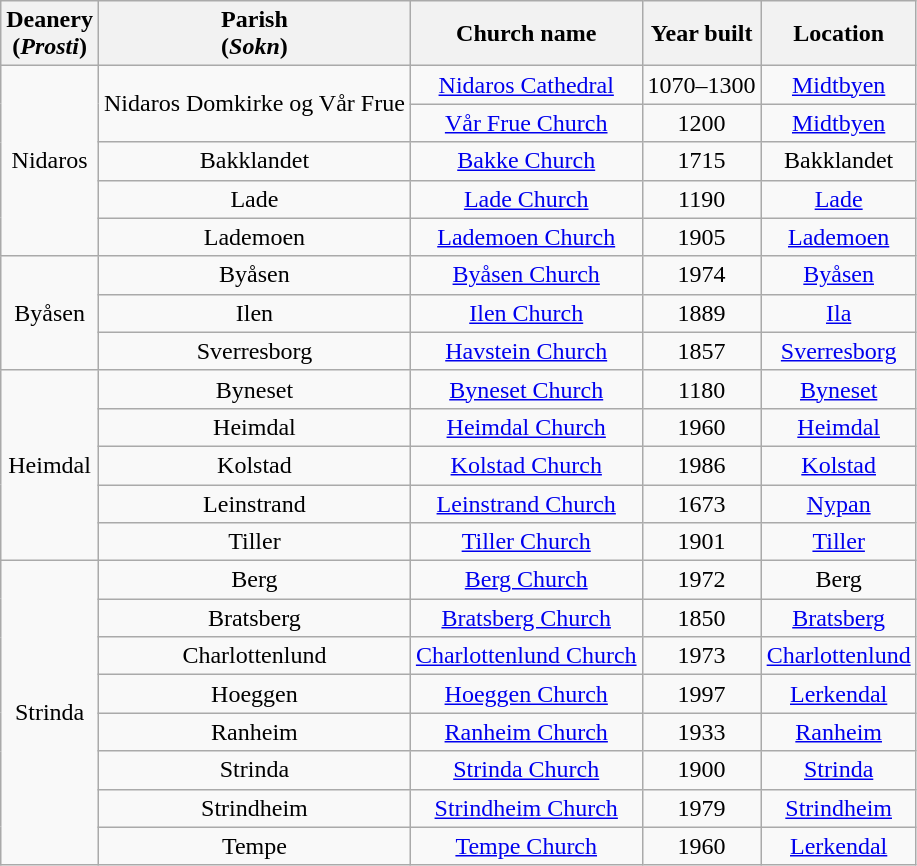<table class="wikitable" style="text-align:center">
<tr>
<th>Deanery<br>(<em>Prosti</em>)</th>
<th>Parish<br>(<em>Sokn</em>)</th>
<th>Church name</th>
<th>Year built</th>
<th>Location</th>
</tr>
<tr>
<td rowspan="5">Nidaros</td>
<td rowspan="2">Nidaros Domkirke og Vår Frue</td>
<td><a href='#'>Nidaros Cathedral</a></td>
<td>1070–1300</td>
<td><a href='#'>Midtbyen</a></td>
</tr>
<tr>
<td><a href='#'>Vår Frue Church</a></td>
<td>1200</td>
<td><a href='#'>Midtbyen</a></td>
</tr>
<tr>
<td>Bakklandet</td>
<td><a href='#'>Bakke Church</a></td>
<td>1715</td>
<td>Bakklandet</td>
</tr>
<tr>
<td>Lade</td>
<td><a href='#'>Lade Church</a></td>
<td>1190</td>
<td><a href='#'>Lade</a></td>
</tr>
<tr>
<td>Lademoen</td>
<td><a href='#'>Lademoen Church</a></td>
<td>1905</td>
<td><a href='#'>Lademoen</a></td>
</tr>
<tr>
<td rowspan="3">Byåsen</td>
<td>Byåsen</td>
<td><a href='#'>Byåsen Church</a></td>
<td>1974</td>
<td><a href='#'>Byåsen</a></td>
</tr>
<tr>
<td>Ilen</td>
<td><a href='#'>Ilen Church</a></td>
<td>1889</td>
<td><a href='#'>Ila</a></td>
</tr>
<tr>
<td>Sverresborg</td>
<td><a href='#'>Havstein Church</a></td>
<td>1857</td>
<td><a href='#'>Sverresborg</a></td>
</tr>
<tr>
<td rowspan="5">Heimdal</td>
<td>Byneset</td>
<td><a href='#'>Byneset Church</a></td>
<td>1180</td>
<td><a href='#'>Byneset</a></td>
</tr>
<tr>
<td>Heimdal</td>
<td><a href='#'>Heimdal Church</a></td>
<td>1960</td>
<td><a href='#'>Heimdal</a></td>
</tr>
<tr>
<td>Kolstad</td>
<td><a href='#'>Kolstad Church</a></td>
<td>1986</td>
<td><a href='#'>Kolstad</a></td>
</tr>
<tr>
<td>Leinstrand</td>
<td><a href='#'>Leinstrand Church</a></td>
<td>1673</td>
<td><a href='#'>Nypan</a></td>
</tr>
<tr>
<td>Tiller</td>
<td><a href='#'>Tiller Church</a></td>
<td>1901</td>
<td><a href='#'>Tiller</a></td>
</tr>
<tr>
<td rowspan="8">Strinda</td>
<td>Berg</td>
<td><a href='#'>Berg Church</a></td>
<td>1972</td>
<td>Berg</td>
</tr>
<tr>
<td>Bratsberg</td>
<td><a href='#'>Bratsberg Church</a></td>
<td>1850</td>
<td><a href='#'>Bratsberg</a></td>
</tr>
<tr>
<td>Charlottenlund</td>
<td><a href='#'>Charlottenlund Church</a></td>
<td>1973</td>
<td><a href='#'>Charlottenlund</a></td>
</tr>
<tr>
<td>Hoeggen</td>
<td><a href='#'>Hoeggen Church</a></td>
<td>1997</td>
<td><a href='#'>Lerkendal</a></td>
</tr>
<tr>
<td>Ranheim</td>
<td><a href='#'>Ranheim Church</a></td>
<td>1933</td>
<td><a href='#'>Ranheim</a></td>
</tr>
<tr>
<td>Strinda</td>
<td><a href='#'>Strinda Church</a></td>
<td>1900</td>
<td><a href='#'>Strinda</a></td>
</tr>
<tr>
<td>Strindheim</td>
<td><a href='#'>Strindheim Church</a></td>
<td>1979</td>
<td><a href='#'>Strindheim</a></td>
</tr>
<tr>
<td>Tempe</td>
<td><a href='#'>Tempe Church</a></td>
<td>1960</td>
<td><a href='#'>Lerkendal</a></td>
</tr>
</table>
